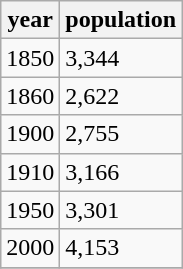<table class="wikitable">
<tr>
<th>year</th>
<th>population</th>
</tr>
<tr>
<td>1850</td>
<td>3,344</td>
</tr>
<tr>
<td>1860</td>
<td>2,622</td>
</tr>
<tr>
<td>1900</td>
<td>2,755</td>
</tr>
<tr>
<td>1910</td>
<td>3,166</td>
</tr>
<tr>
<td>1950</td>
<td>3,301</td>
</tr>
<tr>
<td>2000</td>
<td>4,153</td>
</tr>
<tr>
</tr>
</table>
